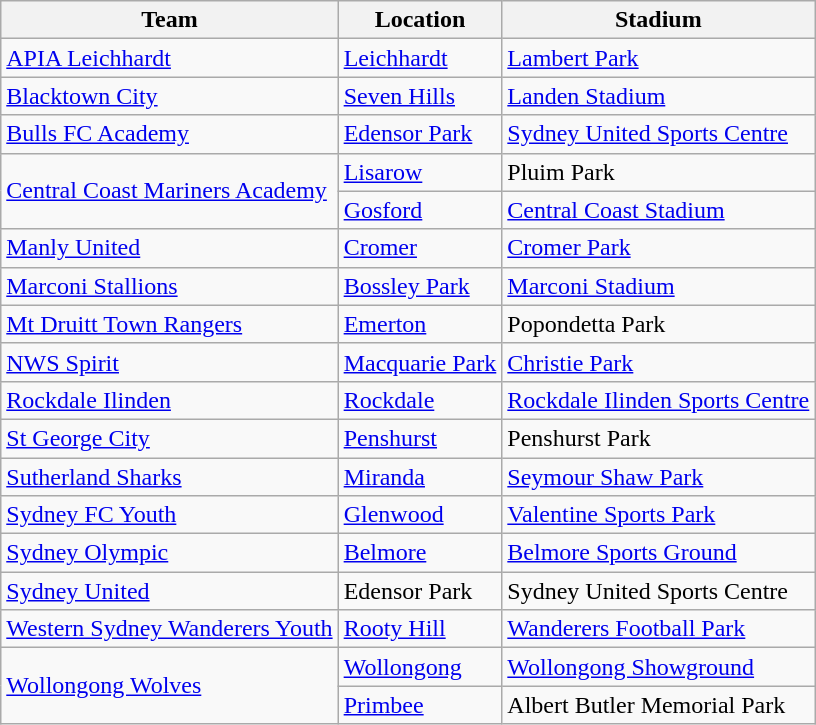<table class="wikitable" style="text-align:left;">
<tr>
<th>Team</th>
<th>Location</th>
<th>Stadium</th>
</tr>
<tr>
<td><a href='#'>APIA Leichhardt</a></td>
<td><a href='#'>Leichhardt</a></td>
<td><a href='#'>Lambert Park</a></td>
</tr>
<tr>
<td><a href='#'>Blacktown City</a></td>
<td><a href='#'>Seven Hills</a></td>
<td><a href='#'>Landen Stadium</a></td>
</tr>
<tr>
<td><a href='#'>Bulls FC Academy</a></td>
<td><a href='#'>Edensor Park</a></td>
<td><a href='#'>Sydney United Sports Centre</a></td>
</tr>
<tr>
<td rowspan="2"><a href='#'>Central Coast Mariners Academy</a></td>
<td><a href='#'>Lisarow</a></td>
<td>Pluim Park</td>
</tr>
<tr>
<td><a href='#'>Gosford</a></td>
<td><a href='#'>Central Coast Stadium</a></td>
</tr>
<tr>
<td><a href='#'>Manly United</a></td>
<td><a href='#'>Cromer</a></td>
<td><a href='#'>Cromer Park</a></td>
</tr>
<tr>
<td><a href='#'>Marconi Stallions</a></td>
<td><a href='#'>Bossley Park</a></td>
<td><a href='#'>Marconi Stadium</a></td>
</tr>
<tr>
<td><a href='#'>Mt Druitt Town Rangers</a></td>
<td><a href='#'>Emerton</a></td>
<td>Popondetta Park</td>
</tr>
<tr>
<td><a href='#'>NWS Spirit</a></td>
<td><a href='#'>Macquarie Park</a></td>
<td><a href='#'>Christie Park</a></td>
</tr>
<tr>
<td><a href='#'>Rockdale Ilinden</a></td>
<td><a href='#'>Rockdale</a></td>
<td><a href='#'>Rockdale Ilinden Sports Centre</a></td>
</tr>
<tr>
<td><a href='#'>St George City</a></td>
<td><a href='#'>Penshurst</a></td>
<td>Penshurst Park</td>
</tr>
<tr>
<td><a href='#'>Sutherland Sharks</a></td>
<td><a href='#'>Miranda</a></td>
<td><a href='#'>Seymour Shaw Park</a></td>
</tr>
<tr>
<td><a href='#'>Sydney FC Youth</a></td>
<td><a href='#'>Glenwood</a></td>
<td><a href='#'>Valentine Sports Park</a></td>
</tr>
<tr>
<td><a href='#'>Sydney Olympic</a></td>
<td><a href='#'>Belmore</a></td>
<td><a href='#'>Belmore Sports Ground</a></td>
</tr>
<tr>
<td><a href='#'>Sydney United</a></td>
<td>Edensor Park</td>
<td>Sydney United Sports Centre</td>
</tr>
<tr>
<td><a href='#'>Western Sydney Wanderers Youth</a></td>
<td><a href='#'>Rooty Hill</a></td>
<td><a href='#'>Wanderers Football Park</a></td>
</tr>
<tr>
<td rowspan="2"><a href='#'>Wollongong Wolves</a></td>
<td><a href='#'>Wollongong</a></td>
<td><a href='#'>Wollongong Showground</a></td>
</tr>
<tr>
<td><a href='#'>Primbee</a></td>
<td>Albert Butler Memorial Park</td>
</tr>
</table>
